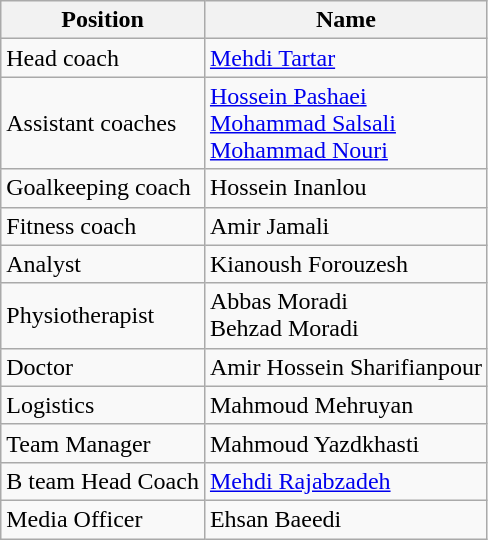<table class="wikitable">
<tr>
<th>Position</th>
<th>Name</th>
</tr>
<tr>
<td>Head coach</td>
<td> <a href='#'>Mehdi Tartar</a></td>
</tr>
<tr>
<td>Assistant coaches</td>
<td> <a href='#'>Hossein Pashaei</a> <br>  <a href='#'>Mohammad Salsali</a> <br>  <a href='#'>Mohammad Nouri</a></td>
</tr>
<tr>
<td>Goalkeeping coach</td>
<td> Hossein Inanlou</td>
</tr>
<tr>
<td>Fitness coach</td>
<td> Amir Jamali</td>
</tr>
<tr>
<td>Analyst</td>
<td> Kianoush Forouzesh</td>
</tr>
<tr>
<td>Physiotherapist</td>
<td> Abbas Moradi <br>  Behzad Moradi</td>
</tr>
<tr>
<td>Doctor</td>
<td> Amir Hossein Sharifianpour</td>
</tr>
<tr>
<td>Logistics</td>
<td> Mahmoud Mehruyan</td>
</tr>
<tr>
<td>Team Manager</td>
<td> Mahmoud Yazdkhasti</td>
</tr>
<tr>
<td>B team Head Coach</td>
<td> <a href='#'>Mehdi Rajabzadeh</a></td>
</tr>
<tr>
<td>Media Officer</td>
<td> Ehsan Baeedi</td>
</tr>
</table>
